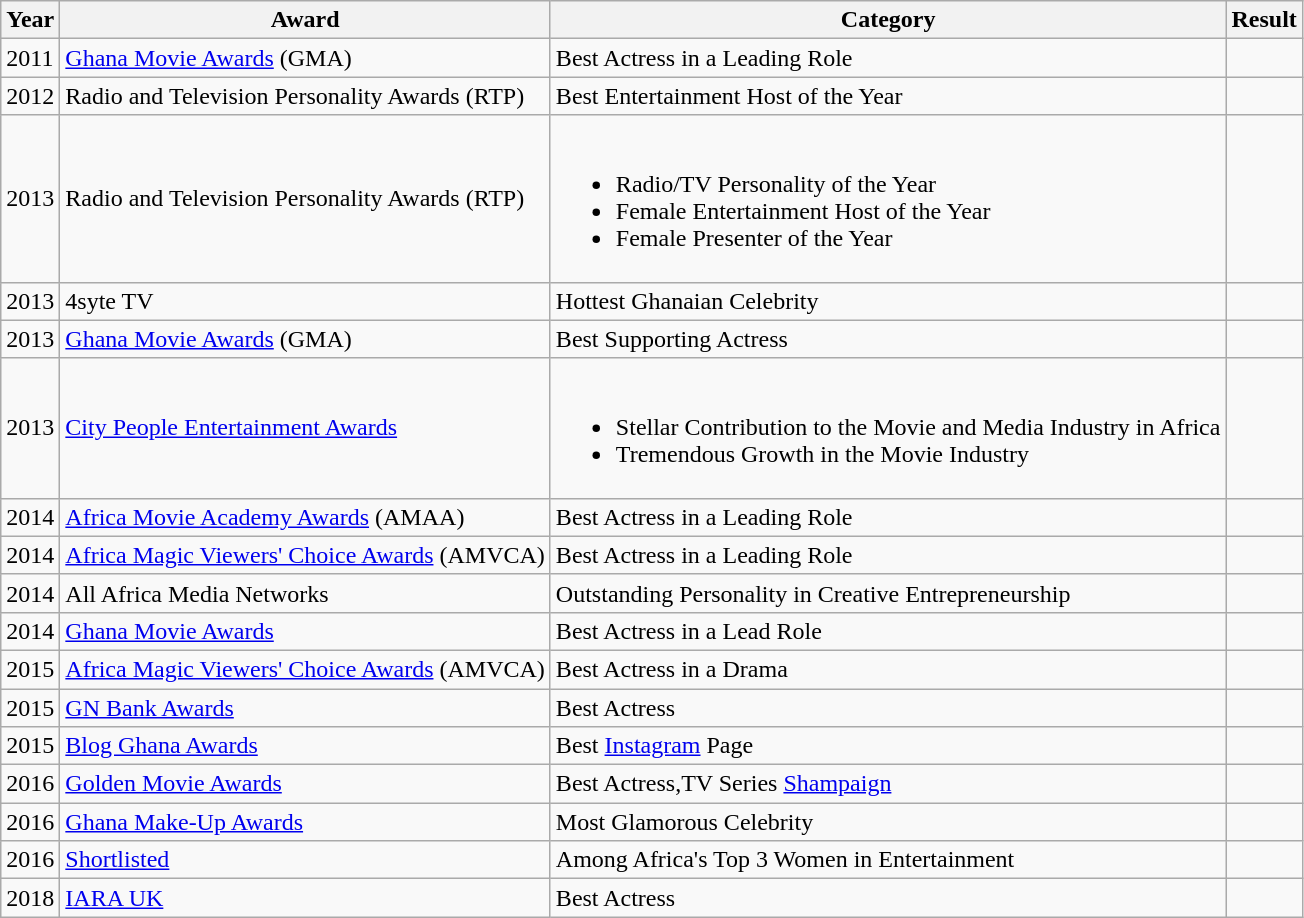<table class="wikitable sortable" border="0">
<tr>
<th scope="col">Year</th>
<th scope="col">Award</th>
<th scope="col">Category</th>
<th scope="col">Result</th>
</tr>
<tr>
<td>2011</td>
<td><a href='#'>Ghana Movie Awards</a> (GMA)</td>
<td>Best Actress in a Leading Role</td>
<td></td>
</tr>
<tr>
<td>2012</td>
<td>Radio and Television Personality Awards (RTP)</td>
<td>Best Entertainment Host of the Year</td>
<td></td>
</tr>
<tr>
<td>2013</td>
<td>Radio and Television Personality Awards (RTP)</td>
<td><br><ul><li>Radio/TV Personality of the Year</li><li>Female Entertainment Host of the Year</li><li>Female Presenter of the Year</li></ul></td>
<td></td>
</tr>
<tr>
<td>2013</td>
<td>4syte TV</td>
<td>Hottest Ghanaian Celebrity</td>
<td></td>
</tr>
<tr>
<td>2013</td>
<td><a href='#'>Ghana Movie Awards</a> (GMA)</td>
<td>Best Supporting Actress</td>
<td></td>
</tr>
<tr>
<td>2013</td>
<td><a href='#'>City People Entertainment Awards</a></td>
<td><br><ul><li>Stellar Contribution to the Movie and Media Industry in Africa</li><li>Tremendous Growth in the Movie Industry</li></ul></td>
<td></td>
</tr>
<tr>
<td>2014</td>
<td><a href='#'>Africa Movie Academy Awards</a> (AMAA)</td>
<td>Best Actress in a Leading Role</td>
<td></td>
</tr>
<tr>
<td>2014</td>
<td><a href='#'>Africa Magic Viewers' Choice Awards</a> (AMVCA)</td>
<td>Best Actress in a Leading Role</td>
<td></td>
</tr>
<tr>
<td>2014</td>
<td>All Africa Media Networks</td>
<td>Outstanding Personality in Creative Entrepreneurship</td>
<td></td>
</tr>
<tr>
<td>2014</td>
<td><a href='#'>Ghana Movie Awards</a></td>
<td>Best Actress in a Lead Role</td>
<td></td>
</tr>
<tr>
<td>2015</td>
<td><a href='#'>Africa Magic Viewers' Choice Awards</a> (AMVCA)</td>
<td>Best Actress in a Drama</td>
<td></td>
</tr>
<tr>
<td>2015</td>
<td><a href='#'>GN Bank Awards</a></td>
<td>Best Actress</td>
<td></td>
</tr>
<tr>
<td>2015</td>
<td><a href='#'>Blog Ghana Awards</a></td>
<td>Best <a href='#'>Instagram</a> Page</td>
<td></td>
</tr>
<tr>
<td>2016</td>
<td><a href='#'>Golden Movie Awards</a></td>
<td>Best Actress,TV Series <a href='#'>Shampaign</a></td>
<td></td>
</tr>
<tr>
<td>2016</td>
<td><a href='#'>Ghana Make-Up Awards</a></td>
<td>Most Glamorous Celebrity</td>
<td></td>
</tr>
<tr>
<td>2016</td>
<td><a href='#'>Shortlisted</a></td>
<td>Among Africa's Top 3 Women in Entertainment</td>
<td></td>
</tr>
<tr>
<td>2018</td>
<td><a href='#'>IARA UK</a></td>
<td>Best Actress</td>
<td></td>
</tr>
</table>
